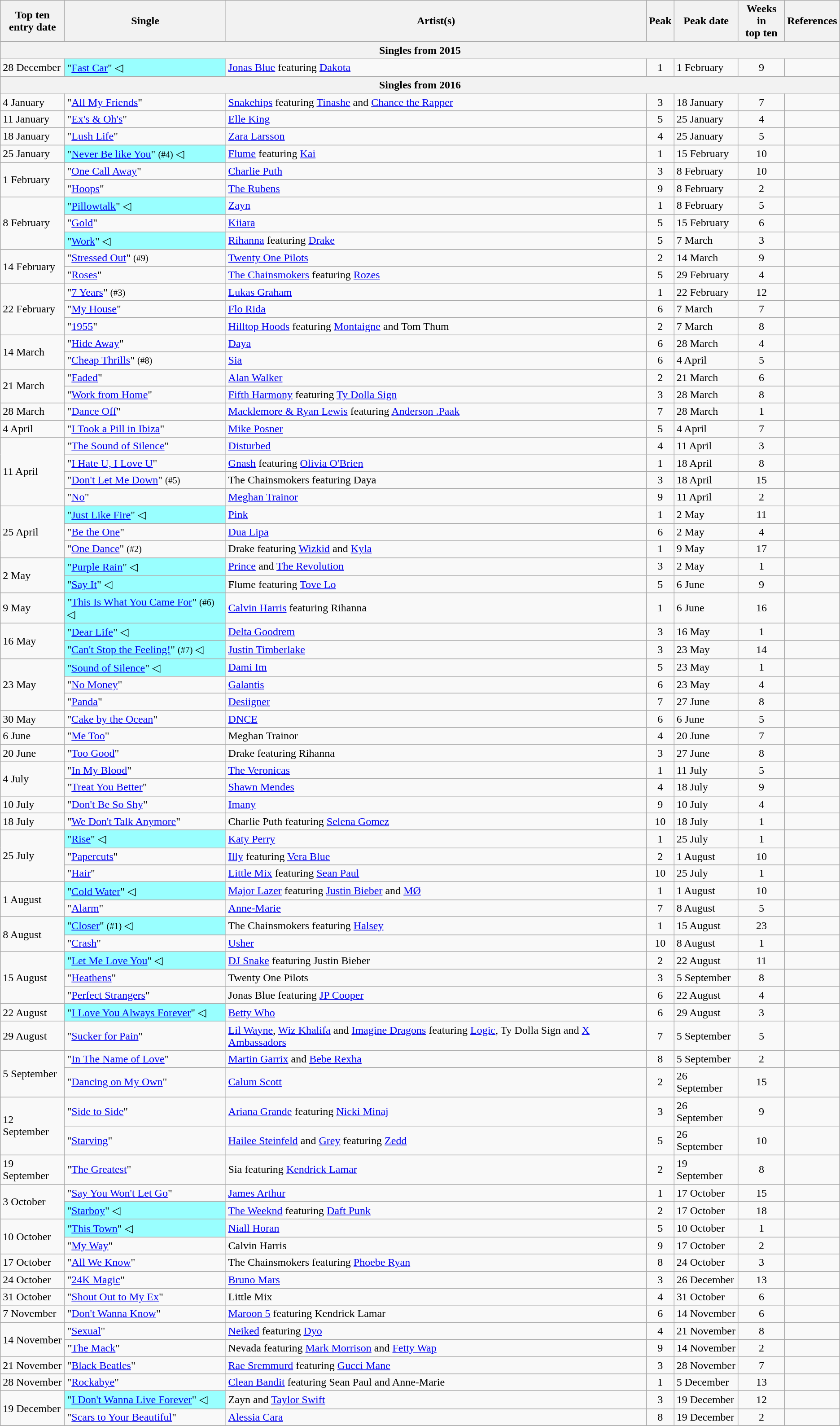<table class="wikitable sortable">
<tr>
<th>Top ten<br>entry date</th>
<th>Single</th>
<th>Artist(s)</th>
<th data-sort-type="number">Peak</th>
<th>Peak date</th>
<th data-sort-type="number">Weeks in<br>top ten</th>
<th>References</th>
</tr>
<tr>
<th colspan=7>Singles from 2015</th>
</tr>
<tr>
<td>28 December</td>
<td style="background:#9ff;">"<a href='#'>Fast Car</a>" ◁</td>
<td><a href='#'>Jonas Blue</a> featuring <a href='#'>Dakota</a></td>
<td style="text-align:center;">1</td>
<td>1 February</td>
<td style="text-align:center;">9</td>
<td style="text-align:center;"></td>
</tr>
<tr>
<th colspan=7>Singles from 2016</th>
</tr>
<tr>
<td>4 January</td>
<td>"<a href='#'>All My Friends</a>"</td>
<td><a href='#'>Snakehips</a> featuring <a href='#'>Tinashe</a> and <a href='#'>Chance the Rapper</a></td>
<td style="text-align:center;">3</td>
<td>18 January</td>
<td style="text-align:center;">7</td>
<td style="text-align:center;"></td>
</tr>
<tr>
<td>11 January</td>
<td>"<a href='#'>Ex's & Oh's</a>"</td>
<td><a href='#'>Elle King</a></td>
<td style="text-align:center;">5</td>
<td>25 January</td>
<td style="text-align:center;">4</td>
<td style="text-align:center;"></td>
</tr>
<tr>
<td>18 January</td>
<td>"<a href='#'>Lush Life</a>"</td>
<td><a href='#'>Zara Larsson</a></td>
<td style="text-align:center;">4</td>
<td>25 January</td>
<td style="text-align:center;">5</td>
<td style="text-align:center;"></td>
</tr>
<tr>
<td>25 January</td>
<td style="background:#9ff;">"<a href='#'>Never Be like You</a>" <small>(#4)</small> ◁</td>
<td><a href='#'>Flume</a> featuring <a href='#'>Kai</a></td>
<td style="text-align:center;">1</td>
<td>15 February</td>
<td style="text-align:center;">10</td>
<td style="text-align:center;"></td>
</tr>
<tr>
<td rowspan=2>1 February</td>
<td>"<a href='#'>One Call Away</a>"</td>
<td><a href='#'>Charlie Puth</a></td>
<td style="text-align:center;">3</td>
<td>8 February</td>
<td style="text-align:center;">10</td>
<td style="text-align:center;"></td>
</tr>
<tr>
<td>"<a href='#'>Hoops</a>"</td>
<td><a href='#'>The Rubens</a></td>
<td style="text-align:center;">9</td>
<td>8 February</td>
<td style="text-align:center;">2</td>
<td style="text-align:center;"></td>
</tr>
<tr>
<td rowspan=3>8 February</td>
<td style="background:#9ff;">"<a href='#'>Pillowtalk</a>" ◁</td>
<td><a href='#'>Zayn</a></td>
<td style="text-align:center;">1</td>
<td>8 February</td>
<td style="text-align:center;">5</td>
<td style="text-align:center;"></td>
</tr>
<tr>
<td>"<a href='#'>Gold</a>"</td>
<td><a href='#'>Kiiara</a></td>
<td style="text-align:center;">5</td>
<td>15 February</td>
<td style="text-align:center;">6</td>
<td style="text-align:center;"></td>
</tr>
<tr>
<td style="background:#9ff;">"<a href='#'>Work</a>" ◁</td>
<td><a href='#'>Rihanna</a> featuring <a href='#'>Drake</a></td>
<td style="text-align:center;">5</td>
<td>7 March</td>
<td style="text-align:center;">3</td>
<td style="text-align:center;"></td>
</tr>
<tr>
<td rowspan=2>14 February</td>
<td>"<a href='#'>Stressed Out</a>"  <small>(#9)</small></td>
<td><a href='#'>Twenty One Pilots</a></td>
<td style="text-align:center;">2</td>
<td>14 March</td>
<td style="text-align:center;">9</td>
<td style="text-align:center;"></td>
</tr>
<tr>
<td>"<a href='#'>Roses</a>"</td>
<td><a href='#'>The Chainsmokers</a> featuring <a href='#'>Rozes</a></td>
<td style="text-align:center;">5</td>
<td>29 February</td>
<td style="text-align:center;">4</td>
<td style="text-align:center;"></td>
</tr>
<tr>
<td rowspan=3>22 February</td>
<td>"<a href='#'>7 Years</a>"  <small>(#3)</small></td>
<td><a href='#'>Lukas Graham</a></td>
<td style="text-align:center;">1</td>
<td>22 February</td>
<td style="text-align:center;">12</td>
<td style="text-align:center;"></td>
</tr>
<tr>
<td>"<a href='#'>My House</a>"</td>
<td><a href='#'>Flo Rida</a></td>
<td style="text-align:center;">6</td>
<td>7 March</td>
<td style="text-align:center;">7</td>
<td style="text-align:center;"></td>
</tr>
<tr>
<td>"<a href='#'>1955</a>"</td>
<td><a href='#'>Hilltop Hoods</a> featuring <a href='#'>Montaigne</a> and Tom Thum</td>
<td style="text-align:center;">2</td>
<td>7 March</td>
<td style="text-align:center;">8</td>
<td style="text-align:center;"></td>
</tr>
<tr>
<td rowspan=2>14 March</td>
<td>"<a href='#'>Hide Away</a>"</td>
<td><a href='#'>Daya</a></td>
<td style="text-align:center;">6</td>
<td>28 March</td>
<td style="text-align:center;">4</td>
<td style="text-align:center;"></td>
</tr>
<tr>
<td>"<a href='#'>Cheap Thrills</a>"  <small>(#8)</small></td>
<td><a href='#'>Sia</a></td>
<td style="text-align:center;">6</td>
<td>4 April</td>
<td style="text-align:center;">5</td>
<td style="text-align:center;"></td>
</tr>
<tr>
<td rowspan=2>21 March</td>
<td>"<a href='#'>Faded</a>"</td>
<td><a href='#'>Alan Walker</a></td>
<td style="text-align:center;">2</td>
<td>21 March</td>
<td style="text-align:center;">6</td>
<td style="text-align:center;"></td>
</tr>
<tr>
<td>"<a href='#'>Work from Home</a>"</td>
<td><a href='#'>Fifth Harmony</a> featuring <a href='#'>Ty Dolla Sign</a></td>
<td style="text-align:center;">3</td>
<td>28 March</td>
<td style="text-align:center;">8</td>
<td style="text-align:center;"></td>
</tr>
<tr>
<td>28 March</td>
<td>"<a href='#'>Dance Off</a>"</td>
<td><a href='#'>Macklemore & Ryan Lewis</a> featuring <a href='#'>Anderson .Paak</a></td>
<td style="text-align:center;">7</td>
<td>28 March</td>
<td style="text-align:center;">1</td>
<td style="text-align:center;"></td>
</tr>
<tr>
<td>4 April</td>
<td>"<a href='#'>I Took a Pill in Ibiza</a>"</td>
<td><a href='#'>Mike Posner</a></td>
<td style="text-align:center;">5</td>
<td>4 April</td>
<td style="text-align:center;">7</td>
<td style="text-align:center;"></td>
</tr>
<tr>
<td rowspan=4>11 April</td>
<td>"<a href='#'>The Sound of Silence</a>"</td>
<td><a href='#'>Disturbed</a></td>
<td style="text-align:center;">4</td>
<td>11 April</td>
<td style="text-align:center;">3</td>
<td style="text-align:center;"></td>
</tr>
<tr>
<td>"<a href='#'>I Hate U, I Love U</a>"</td>
<td><a href='#'>Gnash</a> featuring <a href='#'>Olivia O'Brien</a></td>
<td style="text-align:center;">1</td>
<td>18 April</td>
<td style="text-align:center;">8</td>
<td style="text-align:center;"></td>
</tr>
<tr>
<td>"<a href='#'>Don't Let Me Down</a>"  <small>(#5)</small></td>
<td>The Chainsmokers featuring Daya</td>
<td style="text-align:center;">3</td>
<td>18 April</td>
<td style="text-align:center;">15</td>
<td style="text-align:center;"></td>
</tr>
<tr>
<td>"<a href='#'>No</a>"</td>
<td><a href='#'>Meghan Trainor</a></td>
<td style="text-align:center;">9</td>
<td>11 April</td>
<td style="text-align:center;">2</td>
<td style="text-align:center;"></td>
</tr>
<tr>
<td rowspan=3>25 April</td>
<td style="background:#9ff;">"<a href='#'>Just Like Fire</a>" ◁</td>
<td><a href='#'>Pink</a></td>
<td style="text-align:center;">1</td>
<td>2 May</td>
<td style="text-align:center;">11</td>
<td style="text-align:center;"></td>
</tr>
<tr>
<td>"<a href='#'>Be the One</a>"</td>
<td><a href='#'>Dua Lipa</a></td>
<td style="text-align:center;">6</td>
<td>2 May</td>
<td style="text-align:center;">4</td>
<td style="text-align:center;"></td>
</tr>
<tr>
<td>"<a href='#'>One Dance</a>" <small>(#2)</small></td>
<td>Drake featuring <a href='#'>Wizkid</a> and <a href='#'>Kyla</a></td>
<td style="text-align:center;">1</td>
<td>9 May</td>
<td style="text-align:center;">17</td>
<td style="text-align:center;"></td>
</tr>
<tr>
<td rowspan=2>2 May</td>
<td style="background:#9ff;">"<a href='#'>Purple Rain</a>" ◁</td>
<td><a href='#'>Prince</a> and <a href='#'>The Revolution</a></td>
<td style="text-align:center;">3</td>
<td>2 May</td>
<td style="text-align:center;">1</td>
<td style="text-align:center;"></td>
</tr>
<tr>
<td style="background:#9ff;">"<a href='#'>Say It</a>" ◁</td>
<td>Flume featuring <a href='#'>Tove Lo</a></td>
<td style="text-align:center;">5</td>
<td>6 June</td>
<td style="text-align:center;">9</td>
<td style="text-align:center;"></td>
</tr>
<tr>
<td>9 May</td>
<td style="background:#9ff;">"<a href='#'>This Is What You Came For</a>" <small>(#6)</small> ◁</td>
<td><a href='#'>Calvin Harris</a> featuring Rihanna</td>
<td style="text-align:center;">1</td>
<td>6 June</td>
<td style="text-align:center;">16</td>
<td style="text-align:center;"></td>
</tr>
<tr>
<td rowspan=2>16 May</td>
<td style="background:#9ff;">"<a href='#'>Dear Life</a>" ◁</td>
<td><a href='#'>Delta Goodrem</a></td>
<td style="text-align:center;">3</td>
<td>16 May</td>
<td style="text-align:center;">1</td>
<td style="text-align:center;"></td>
</tr>
<tr>
<td style="background:#9ff;">"<a href='#'>Can't Stop the Feeling!</a>" <small>(#7)</small> ◁</td>
<td><a href='#'>Justin Timberlake</a></td>
<td style="text-align:center;">3</td>
<td>23 May</td>
<td style="text-align:center;">14</td>
<td style="text-align:center;"></td>
</tr>
<tr>
<td rowspan=3>23 May</td>
<td style="background:#9ff;">"<a href='#'>Sound of Silence</a>" ◁</td>
<td><a href='#'>Dami Im</a></td>
<td style="text-align:center;">5</td>
<td>23 May</td>
<td style="text-align:center;">1</td>
<td style="text-align:center;"></td>
</tr>
<tr>
<td>"<a href='#'>No Money</a>"</td>
<td><a href='#'>Galantis</a></td>
<td style="text-align:center;">6</td>
<td>23 May</td>
<td style="text-align:center;">4</td>
<td style="text-align:center;"></td>
</tr>
<tr>
<td>"<a href='#'>Panda</a>"</td>
<td><a href='#'>Desiigner</a></td>
<td style="text-align:center;">7</td>
<td>27 June</td>
<td style="text-align:center;">8</td>
<td style="text-align:center;"></td>
</tr>
<tr>
<td>30 May</td>
<td>"<a href='#'>Cake by the Ocean</a>"</td>
<td><a href='#'>DNCE</a></td>
<td style="text-align:center;">6</td>
<td>6 June</td>
<td style="text-align:center;">5</td>
<td style="text-align:center;"></td>
</tr>
<tr>
<td>6 June</td>
<td>"<a href='#'>Me Too</a>"</td>
<td>Meghan Trainor</td>
<td style="text-align:center;">4</td>
<td>20 June</td>
<td style="text-align:center;">7</td>
<td style="text-align:center;"></td>
</tr>
<tr>
<td>20 June</td>
<td>"<a href='#'>Too Good</a>"</td>
<td>Drake featuring Rihanna</td>
<td style="text-align:center;">3</td>
<td>27 June</td>
<td style="text-align:center;">8</td>
<td style="text-align:center;"></td>
</tr>
<tr>
<td rowspan=2>4 July</td>
<td>"<a href='#'>In My Blood</a>"</td>
<td><a href='#'>The Veronicas</a></td>
<td style="text-align:center;">1</td>
<td>11 July</td>
<td style="text-align:center;">5</td>
<td style="text-align:center;"></td>
</tr>
<tr>
<td>"<a href='#'>Treat You Better</a>"</td>
<td><a href='#'>Shawn Mendes</a></td>
<td style="text-align:center;">4</td>
<td>18 July</td>
<td style="text-align:center;">9</td>
<td style="text-align:center;"></td>
</tr>
<tr>
<td>10 July</td>
<td>"<a href='#'>Don't Be So Shy</a>"</td>
<td><a href='#'>Imany</a></td>
<td style="text-align:center;">9</td>
<td>10 July</td>
<td style="text-align:center;">4</td>
<td style="text-align:center;"></td>
</tr>
<tr>
<td>18 July</td>
<td>"<a href='#'>We Don't Talk Anymore</a>"</td>
<td>Charlie Puth featuring <a href='#'>Selena Gomez</a></td>
<td style="text-align:center;">10</td>
<td>18 July</td>
<td style="text-align:center;">1</td>
<td style="text-align:center;"></td>
</tr>
<tr>
<td rowspan=3>25 July</td>
<td style="background:#9ff;">"<a href='#'>Rise</a>" ◁</td>
<td><a href='#'>Katy Perry</a></td>
<td style="text-align:center;">1</td>
<td>25 July</td>
<td style="text-align:center;">1</td>
<td style="text-align:center;"></td>
</tr>
<tr>
<td>"<a href='#'>Papercuts</a>"</td>
<td><a href='#'>Illy</a> featuring <a href='#'>Vera Blue</a></td>
<td style="text-align:center;">2</td>
<td>1 August</td>
<td style="text-align:center;">10</td>
<td style="text-align:center;"></td>
</tr>
<tr>
<td>"<a href='#'>Hair</a>"</td>
<td><a href='#'>Little Mix</a> featuring <a href='#'>Sean Paul</a></td>
<td style="text-align:center;">10</td>
<td>25 July</td>
<td style="text-align:center;">1</td>
<td style="text-align:center;"></td>
</tr>
<tr>
<td rowspan=2>1 August</td>
<td style="background:#9ff;">"<a href='#'>Cold Water</a>" ◁</td>
<td><a href='#'>Major Lazer</a> featuring <a href='#'>Justin Bieber</a> and <a href='#'>MØ</a></td>
<td style="text-align:center;">1</td>
<td>1 August</td>
<td style="text-align:center;">10</td>
<td style="text-align:center;"></td>
</tr>
<tr>
<td>"<a href='#'>Alarm</a>"</td>
<td><a href='#'>Anne-Marie</a></td>
<td style="text-align:center;">7</td>
<td>8 August</td>
<td style="text-align:center;">5</td>
<td style="text-align:center;"></td>
</tr>
<tr>
<td rowspan=2>8 August</td>
<td style="background:#9ff;">"<a href='#'>Closer</a>" <small>(#1)</small> ◁</td>
<td>The Chainsmokers featuring <a href='#'>Halsey</a></td>
<td style="text-align:center;">1</td>
<td>15 August</td>
<td style="text-align:center;">23</td>
<td style="text-align:center;"></td>
</tr>
<tr>
<td>"<a href='#'>Crash</a>"</td>
<td><a href='#'>Usher</a></td>
<td style="text-align:center;">10</td>
<td>8 August</td>
<td style="text-align:center;">1</td>
<td style="text-align:center;"></td>
</tr>
<tr>
<td rowspan=3>15 August</td>
<td style="background:#9ff;">"<a href='#'>Let Me Love You</a>" ◁</td>
<td><a href='#'>DJ Snake</a> featuring Justin Bieber</td>
<td style="text-align:center;">2</td>
<td>22 August</td>
<td style="text-align:center;">11</td>
<td style="text-align:center;"></td>
</tr>
<tr>
<td>"<a href='#'>Heathens</a>"</td>
<td>Twenty One Pilots</td>
<td style="text-align:center;">3</td>
<td>5 September</td>
<td style="text-align:center;">8</td>
<td style="text-align:center;"></td>
</tr>
<tr>
<td>"<a href='#'>Perfect Strangers</a>"</td>
<td>Jonas Blue featuring <a href='#'>JP Cooper</a></td>
<td style="text-align:center;">6</td>
<td>22 August</td>
<td style="text-align:center;">4</td>
<td style="text-align:center;"></td>
</tr>
<tr>
<td>22 August</td>
<td style="background:#9ff;">"<a href='#'>I Love You Always Forever</a>" ◁</td>
<td><a href='#'>Betty Who</a></td>
<td style="text-align:center;">6</td>
<td>29 August</td>
<td style="text-align:center;">3</td>
<td style="text-align:center;"></td>
</tr>
<tr>
<td>29 August</td>
<td>"<a href='#'>Sucker for Pain</a>"</td>
<td><a href='#'>Lil Wayne</a>, <a href='#'>Wiz Khalifa</a> and <a href='#'>Imagine Dragons</a> featuring <a href='#'>Logic</a>, Ty Dolla Sign and <a href='#'>X Ambassadors</a></td>
<td style="text-align:center;">7</td>
<td>5 September</td>
<td style="text-align:center;">5</td>
<td style="text-align:center;"></td>
</tr>
<tr>
<td rowspan=2>5 September</td>
<td>"<a href='#'>In The Name of Love</a>"</td>
<td><a href='#'>Martin Garrix</a> and <a href='#'>Bebe Rexha</a></td>
<td style="text-align:center;">8</td>
<td>5 September</td>
<td style="text-align:center;">2</td>
<td style="text-align:center;"></td>
</tr>
<tr>
<td>"<a href='#'>Dancing on My Own</a>"</td>
<td><a href='#'>Calum Scott</a></td>
<td style="text-align:center;">2</td>
<td>26 September</td>
<td style="text-align:center;">15</td>
<td style="text-align:center;"></td>
</tr>
<tr>
<td rowspan=2>12 September</td>
<td>"<a href='#'>Side to Side</a>"</td>
<td><a href='#'>Ariana Grande</a> featuring <a href='#'>Nicki Minaj</a></td>
<td style="text-align:center;">3</td>
<td>26 September</td>
<td style="text-align:center;">9</td>
<td style="text-align:center;"></td>
</tr>
<tr>
<td>"<a href='#'>Starving</a>"</td>
<td><a href='#'>Hailee Steinfeld</a> and <a href='#'>Grey</a> featuring <a href='#'>Zedd</a></td>
<td style="text-align:center;">5</td>
<td>26 September</td>
<td style="text-align:center;">10</td>
<td style="text-align:center;"></td>
</tr>
<tr>
<td>19 September</td>
<td>"<a href='#'>The Greatest</a>"</td>
<td>Sia featuring <a href='#'>Kendrick Lamar</a></td>
<td style="text-align:center;">2</td>
<td>19 September</td>
<td style="text-align:center;">8</td>
<td style="text-align:center;"></td>
</tr>
<tr>
<td rowspan=2>3 October</td>
<td>"<a href='#'>Say You Won't Let Go</a>"</td>
<td><a href='#'>James Arthur</a></td>
<td style="text-align:center;">1</td>
<td>17 October</td>
<td style="text-align:center;">15</td>
<td style="text-align:center;"></td>
</tr>
<tr>
<td style="background:#9ff;">"<a href='#'>Starboy</a>" ◁</td>
<td><a href='#'>The Weeknd</a> featuring <a href='#'>Daft Punk</a></td>
<td style="text-align:center;">2</td>
<td>17 October</td>
<td style="text-align:center;">18</td>
<td style="text-align:center;"></td>
</tr>
<tr>
<td rowspan=2>10 October</td>
<td style="background:#9ff;">"<a href='#'>This Town</a>" ◁</td>
<td><a href='#'>Niall Horan</a></td>
<td style="text-align:center;">5</td>
<td>10 October</td>
<td style="text-align:center;">1</td>
<td style="text-align:center;"></td>
</tr>
<tr>
<td>"<a href='#'>My Way</a>"</td>
<td>Calvin Harris</td>
<td style="text-align:center;">9</td>
<td>17 October</td>
<td style="text-align:center;">2</td>
<td style="text-align:center;"></td>
</tr>
<tr>
<td>17 October</td>
<td>"<a href='#'>All We Know</a>"</td>
<td>The Chainsmokers featuring <a href='#'>Phoebe Ryan</a></td>
<td style="text-align:center;">8</td>
<td>24 October</td>
<td style="text-align:center;">3</td>
<td style="text-align:center;"></td>
</tr>
<tr>
<td>24 October</td>
<td>"<a href='#'>24K Magic</a>"</td>
<td><a href='#'>Bruno Mars</a></td>
<td style="text-align:center;">3</td>
<td>26 December</td>
<td style="text-align:center;">13</td>
<td style="text-align:center;"></td>
</tr>
<tr>
<td>31 October</td>
<td>"<a href='#'>Shout Out to My Ex</a>"</td>
<td>Little Mix</td>
<td style="text-align:center;">4</td>
<td>31 October</td>
<td style="text-align:center;">6</td>
<td style="text-align:center;"></td>
</tr>
<tr>
<td>7 November</td>
<td>"<a href='#'>Don't Wanna Know</a>"</td>
<td><a href='#'>Maroon 5</a> featuring Kendrick Lamar</td>
<td style="text-align:center;">6</td>
<td>14 November</td>
<td style="text-align:center;">6</td>
<td style="text-align:center;"></td>
</tr>
<tr>
<td rowspan=2>14 November</td>
<td>"<a href='#'>Sexual</a>"</td>
<td><a href='#'>Neiked</a> featuring <a href='#'>Dyo</a></td>
<td style="text-align:center;">4</td>
<td>21 November</td>
<td style="text-align:center;">8</td>
<td style="text-align:center;"></td>
</tr>
<tr>
<td>"<a href='#'>The Mack</a>"</td>
<td>Nevada featuring <a href='#'>Mark Morrison</a> and <a href='#'>Fetty Wap</a></td>
<td style="text-align:center;">9</td>
<td>14 November</td>
<td style="text-align:center;">2</td>
<td style="text-align:center;"></td>
</tr>
<tr>
<td>21 November</td>
<td>"<a href='#'>Black Beatles</a>"</td>
<td><a href='#'>Rae Sremmurd</a> featuring <a href='#'>Gucci Mane</a></td>
<td style="text-align:center;">3</td>
<td>28 November</td>
<td style="text-align:center;">7</td>
<td style="text-align:center;"></td>
</tr>
<tr>
<td>28 November</td>
<td>"<a href='#'>Rockabye</a>"</td>
<td><a href='#'>Clean Bandit</a> featuring Sean Paul and Anne-Marie</td>
<td style="text-align:center;">1</td>
<td>5 December</td>
<td style="text-align:center;">13</td>
<td style="text-align:center;"></td>
</tr>
<tr>
<td rowspan=2>19 December</td>
<td style="background:#9ff;">"<a href='#'>I Don't Wanna Live Forever</a>" ◁</td>
<td>Zayn and <a href='#'>Taylor Swift</a></td>
<td style="text-align:center;">3</td>
<td>19 December</td>
<td style="text-align:center;">12</td>
<td style="text-align:center;"></td>
</tr>
<tr>
<td>"<a href='#'>Scars to Your Beautiful</a>"</td>
<td><a href='#'>Alessia Cara</a></td>
<td style="text-align:center;">8</td>
<td>19 December</td>
<td style="text-align:center;">2</td>
<td style="text-align:center;"></td>
</tr>
<tr>
</tr>
</table>
